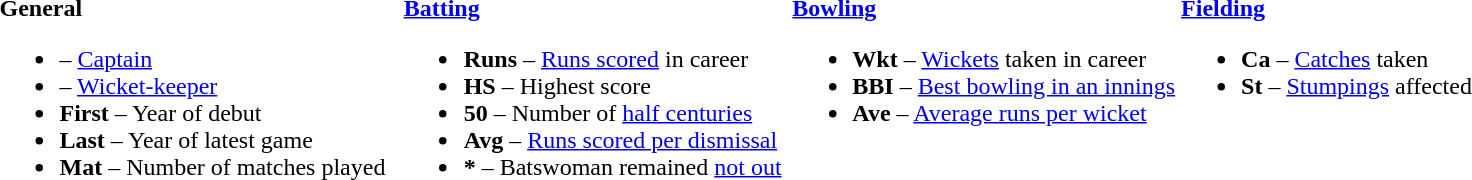<table>
<tr>
<td valign="top" style="width:26%"><br><strong>General</strong><ul><li> – <a href='#'>Captain</a></li><li> – <a href='#'>Wicket-keeper</a></li><li><strong>First</strong> – Year of debut</li><li><strong>Last</strong> – Year of latest game</li><li><strong>Mat</strong> – Number of matches played</li></ul></td>
<td valign="top" style="width:25%"><br><strong><a href='#'>Batting</a></strong><ul><li><strong>Runs</strong> – <a href='#'>Runs scored</a> in career</li><li><strong>HS</strong> – Highest score</li><li><strong>50</strong> – Number of <a href='#'>half centuries</a></li><li><strong>Avg</strong> – <a href='#'>Runs scored per dismissal</a></li><li><strong>*</strong> – Batswoman remained <a href='#'>not out</a></li></ul></td>
<td valign="top" style="width:25%"><br><strong><a href='#'>Bowling</a></strong><ul><li><strong>Wkt</strong> – <a href='#'>Wickets</a> taken in career</li><li><strong>BBI</strong> – <a href='#'>Best bowling in an innings</a></li><li><strong>Ave</strong> – <a href='#'>Average runs per wicket</a></li></ul></td>
<td valign="top" style="width:24%"><br><strong><a href='#'>Fielding</a></strong><ul><li><strong>Ca</strong> – <a href='#'>Catches</a> taken</li><li><strong>St</strong> – <a href='#'>Stumpings</a> affected</li></ul></td>
</tr>
</table>
